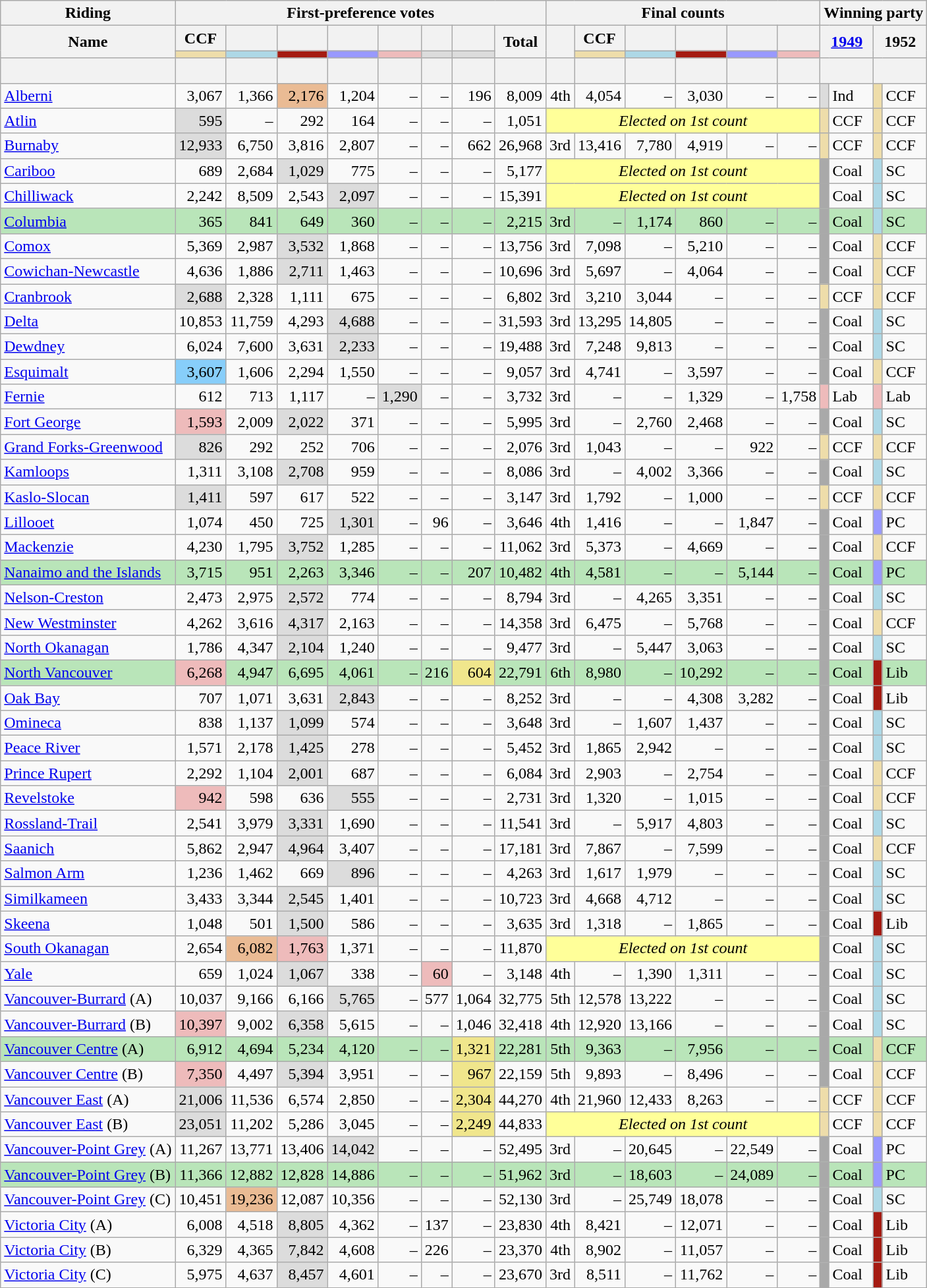<table class="wikitable sortable mw-collapsible" style="text-align:right;">
<tr>
<th scope="col">Riding</th>
<th scope="col" colspan="8">First-preference votes</th>
<th scope="col" colspan="6">Final counts</th>
<th colspan="4" scope="col">Winning party</th>
</tr>
<tr>
<th rowspan="2" scope="col">Name</th>
<th scope="col">CCF</th>
<th scope="col"></th>
<th scope="col"></th>
<th scope="col"></th>
<th scope="col"></th>
<th scope="col"></th>
<th scope="col"></th>
<th rowspan="2" scope="col">Total</th>
<th rowspan="2" scope="col"></th>
<th scope="col">CCF</th>
<th scope="col"></th>
<th scope="col"></th>
<th scope="col"></th>
<th scope="col"></th>
<th colspan="2" rowspan="2" scope="col"><a href='#'>1949</a></th>
<th colspan="2" rowspan="2" scope="col">1952</th>
</tr>
<tr>
<th scope="col" style="background-color:#EEDDAA;"></th>
<th scope="col" style="background-color:#ADD8E6;"></th>
<th scope="col" style="background-color:#A51B12;"></th>
<th scope="col" style="background-color:#9999FF;"></th>
<th scope="col" style="background-color:#EEBBBB;"></th>
<th scope="col" style="background-color:#DCDCDC;"></th>
<th scope="col" style="background-color:#DCDCDC;"></th>
<th scope="col" style="background-color:#EEDDAA;"></th>
<th scope="col" style="background-color:#ADD8E6;"></th>
<th scope="col" style="background-color:#A51B12;"></th>
<th scope="col" style="background-color:#9999FF;"></th>
<th scope="col" style="background-color:#EEBBBB;"></th>
</tr>
<tr>
<th> </th>
<th></th>
<th></th>
<th></th>
<th></th>
<th></th>
<th></th>
<th></th>
<th></th>
<th></th>
<th></th>
<th></th>
<th></th>
<th></th>
<th></th>
<th colspan="2"></th>
<th colspan="2"></th>
</tr>
<tr>
<td style="text-align:left"><a href='#'>Alberni</a></td>
<td>3,067</td>
<td>1,366</td>
<td style="background-color:#EABB94;">2,176</td>
<td>1,204</td>
<td>–</td>
<td>–</td>
<td>196</td>
<td>8,009</td>
<td>4th</td>
<td>4,054</td>
<td>–</td>
<td>3,030</td>
<td>–</td>
<td>–</td>
<td style="background-color:#DCDCDC;"></td>
<td style="text-align:left;">Ind</td>
<td style="background-color:#EEDDAA;"></td>
<td style="text-align:left;">CCF</td>
</tr>
<tr>
<td style="text-align:left"><a href='#'>Atlin</a></td>
<td style="background-color:#DCDCDC;">595</td>
<td>–</td>
<td>292</td>
<td>164</td>
<td>–</td>
<td>–</td>
<td>–</td>
<td>1,051</td>
<td colspan="6" style="background-color:#FFFF99;text-align:center;"><em>Elected on 1st count</em></td>
<td style="background-color:#EEDDAA;"></td>
<td style="text-align:left;">CCF</td>
<td style="background-color:#EEDDAA;"></td>
<td style="text-align:left;">CCF</td>
</tr>
<tr>
<td style="text-align:left"><a href='#'>Burnaby</a></td>
<td style="background-color:#DCDCDC;">12,933</td>
<td>6,750</td>
<td>3,816</td>
<td>2,807</td>
<td>–</td>
<td>–</td>
<td>662</td>
<td>26,968</td>
<td>3rd</td>
<td>13,416</td>
<td>7,780</td>
<td>4,919</td>
<td>–</td>
<td>–</td>
<td style="background-color:#EEDDAA;"></td>
<td style="text-align:left;">CCF</td>
<td style="background-color:#EEDDAA;"></td>
<td style="text-align:left;">CCF</td>
</tr>
<tr>
<td style="text-align:left"><a href='#'>Cariboo</a></td>
<td>689</td>
<td>2,684</td>
<td style="background-color:#DCDCDC;">1,029</td>
<td>775</td>
<td>–</td>
<td>–</td>
<td>–</td>
<td>5,177</td>
<td colspan="6" style="background-color:#FFFF99;text-align:center;"><em>Elected on 1st count</em></td>
<td style="background-color:#A9A9A9;"></td>
<td style="text-align:left;">Coal</td>
<td style="background-color:#ADD8E6;"></td>
<td style="text-align:left;">SC</td>
</tr>
<tr>
<td style="text-align:left"><a href='#'>Chilliwack</a></td>
<td>2,242</td>
<td>8,509</td>
<td>2,543</td>
<td style="background-color:#DCDCDC;">2,097</td>
<td>–</td>
<td>–</td>
<td>–</td>
<td>15,391</td>
<td colspan="6" style="background-color:#FFFF99;text-align:center;"><em>Elected on 1st count</em></td>
<td style="background-color:#A9A9A9;"></td>
<td style="text-align:left;">Coal</td>
<td style="background-color:#ADD8E6;"></td>
<td style="text-align:left;">SC</td>
</tr>
<tr style="background-color:#B9E5B9;">
<td style="text-align:left"><a href='#'>Columbia</a></td>
<td>365</td>
<td>841</td>
<td>649</td>
<td>360</td>
<td>–</td>
<td>–</td>
<td>–</td>
<td>2,215</td>
<td>3rd</td>
<td>–</td>
<td>1,174</td>
<td>860</td>
<td>–</td>
<td>–</td>
<td style="background-color:#A9A9A9;"></td>
<td style="text-align:left;">Coal</td>
<td style="background-color:#ADD8E6;"></td>
<td style="text-align:left;">SC</td>
</tr>
<tr>
<td style="text-align:left"><a href='#'>Comox</a></td>
<td>5,369</td>
<td>2,987</td>
<td style="background-color:#DCDCDC;">3,532</td>
<td>1,868</td>
<td>–</td>
<td>–</td>
<td>–</td>
<td>13,756</td>
<td>3rd</td>
<td>7,098</td>
<td>–</td>
<td>5,210</td>
<td>–</td>
<td>–</td>
<td style="background-color:#A9A9A9;"></td>
<td style="text-align:left;">Coal</td>
<td style="background-color:#EEDDAA;"></td>
<td style="text-align:left;">CCF</td>
</tr>
<tr>
<td style="text-align:left"><a href='#'>Cowichan-Newcastle</a></td>
<td>4,636</td>
<td>1,886</td>
<td style="background-color:#DCDCDC;">2,711</td>
<td>1,463</td>
<td>–</td>
<td>–</td>
<td>–</td>
<td>10,696</td>
<td>3rd</td>
<td>5,697</td>
<td>–</td>
<td>4,064</td>
<td>–</td>
<td>–</td>
<td style="background-color:#A9A9A9;"></td>
<td style="text-align:left;">Coal</td>
<td style="background-color:#EEDDAA;"></td>
<td style="text-align:left;">CCF</td>
</tr>
<tr>
<td style="text-align:left"><a href='#'>Cranbrook</a></td>
<td style="background-color:#DCDCDC;">2,688</td>
<td>2,328</td>
<td>1,111</td>
<td>675</td>
<td>–</td>
<td>–</td>
<td>–</td>
<td>6,802</td>
<td>3rd</td>
<td>3,210</td>
<td>3,044</td>
<td>–</td>
<td>–</td>
<td>–</td>
<td style="background-color:#EEDDAA;"></td>
<td style="text-align:left;">CCF</td>
<td style="background-color:#EEDDAA;"></td>
<td style="text-align:left;">CCF</td>
</tr>
<tr>
<td style="text-align:left"><a href='#'>Delta</a></td>
<td>10,853</td>
<td>11,759</td>
<td>4,293</td>
<td style="background-color:#DCDCDC;">4,688</td>
<td>–</td>
<td>–</td>
<td>–</td>
<td>31,593</td>
<td>3rd</td>
<td>13,295</td>
<td>14,805</td>
<td>–</td>
<td>–</td>
<td>–</td>
<td style="background-color:#A9A9A9;"></td>
<td style="text-align:left;">Coal</td>
<td style="background-color:#ADD8E6;"></td>
<td style="text-align:left;">SC</td>
</tr>
<tr>
<td style="text-align:left"><a href='#'>Dewdney</a></td>
<td>6,024</td>
<td>7,600</td>
<td>3,631</td>
<td style="background-color:#DCDCDC;">2,233</td>
<td>–</td>
<td>–</td>
<td>–</td>
<td>19,488</td>
<td>3rd</td>
<td>7,248</td>
<td>9,813</td>
<td>–</td>
<td>–</td>
<td>–</td>
<td style="background-color:#A9A9A9;"></td>
<td style="text-align:left;">Coal</td>
<td style="background-color:#ADD8E6;"></td>
<td style="text-align:left;">SC</td>
</tr>
<tr>
<td style="text-align:left"><a href='#'>Esquimalt</a></td>
<td style="background-color:#87CEFA;">3,607</td>
<td>1,606</td>
<td>2,294</td>
<td>1,550</td>
<td>–</td>
<td>–</td>
<td>–</td>
<td>9,057</td>
<td>3rd</td>
<td>4,741</td>
<td>–</td>
<td>3,597</td>
<td>–</td>
<td>–</td>
<td style="background-color:#A9A9A9;"></td>
<td style="text-align:left;">Coal</td>
<td style="background-color:#EEDDAA;"></td>
<td style="text-align:left;">CCF</td>
</tr>
<tr>
<td style="text-align:left"><a href='#'>Fernie</a></td>
<td>612</td>
<td>713</td>
<td>1,117</td>
<td>–</td>
<td style="background-color:#DCDCDC;">1,290</td>
<td>–</td>
<td>–</td>
<td>3,732</td>
<td>3rd</td>
<td>–</td>
<td>–</td>
<td>1,329</td>
<td>–</td>
<td>1,758</td>
<td style="background-color:#EEBBBB;"></td>
<td style="text-align:left;">Lab</td>
<td style="background-color:#EEBBBB;"></td>
<td style="text-align:left;">Lab</td>
</tr>
<tr>
<td style="text-align:left"><a href='#'>Fort George</a></td>
<td style="background-color:#EEBBBB;">1,593</td>
<td>2,009</td>
<td style="background-color:#DCDCDC;">2,022</td>
<td>371</td>
<td>–</td>
<td>–</td>
<td>–</td>
<td>5,995</td>
<td>3rd</td>
<td>–</td>
<td>2,760</td>
<td>2,468</td>
<td>–</td>
<td>–</td>
<td style="background-color:#A9A9A9;"></td>
<td style="text-align:left;">Coal</td>
<td style="background-color:#ADD8E6;"></td>
<td style="text-align:left;">SC</td>
</tr>
<tr>
<td style="text-align:left"><a href='#'>Grand Forks-Greenwood</a></td>
<td style="background-color:#DCDCDC;">826</td>
<td>292</td>
<td>252</td>
<td>706</td>
<td>–</td>
<td>–</td>
<td>–</td>
<td>2,076</td>
<td>3rd</td>
<td>1,043</td>
<td>–</td>
<td>–</td>
<td>922</td>
<td>–</td>
<td style="background-color:#EEDDAA;"></td>
<td style="text-align:left;">CCF</td>
<td style="background-color:#EEDDAA;"></td>
<td style="text-align:left;">CCF</td>
</tr>
<tr>
<td style="text-align:left"><a href='#'>Kamloops</a></td>
<td>1,311</td>
<td>3,108</td>
<td style="background-color:#DCDCDC;">2,708</td>
<td>959</td>
<td>–</td>
<td>–</td>
<td>–</td>
<td>8,086</td>
<td>3rd</td>
<td>–</td>
<td>4,002</td>
<td>3,366</td>
<td>–</td>
<td>–</td>
<td style="background-color:#A9A9A9;"></td>
<td style="text-align:left;">Coal</td>
<td style="background-color:#ADD8E6;"></td>
<td style="text-align:left;">SC</td>
</tr>
<tr>
<td style="text-align:left"><a href='#'>Kaslo-Slocan</a></td>
<td style="background-color:#DCDCDC;">1,411</td>
<td>597</td>
<td>617</td>
<td>522</td>
<td>–</td>
<td>–</td>
<td>–</td>
<td>3,147</td>
<td>3rd</td>
<td>1,792</td>
<td>–</td>
<td>1,000</td>
<td>–</td>
<td>–</td>
<td style="background-color:#EEDDAA;"></td>
<td style="text-align:left;">CCF</td>
<td style="background-color:#EEDDAA;"></td>
<td style="text-align:left;">CCF</td>
</tr>
<tr>
<td style="text-align:left"><a href='#'>Lillooet</a></td>
<td>1,074</td>
<td>450</td>
<td>725</td>
<td style="background-color:#DCDCDC;">1,301</td>
<td>–</td>
<td>96</td>
<td>–</td>
<td>3,646</td>
<td>4th</td>
<td>1,416</td>
<td>–</td>
<td>–</td>
<td>1,847</td>
<td>–</td>
<td style="background-color:#A9A9A9;"></td>
<td style="text-align:left;">Coal</td>
<td style="background-color:#9999FF;"></td>
<td style="text-align:left;">PC</td>
</tr>
<tr>
<td style="text-align:left"><a href='#'>Mackenzie</a></td>
<td>4,230</td>
<td>1,795</td>
<td style="background-color:#DCDCDC;">3,752</td>
<td>1,285</td>
<td>–</td>
<td>–</td>
<td>–</td>
<td>11,062</td>
<td>3rd</td>
<td>5,373</td>
<td>–</td>
<td>4,669</td>
<td>–</td>
<td>–</td>
<td style="background-color:#A9A9A9;"></td>
<td style="text-align:left;">Coal</td>
<td style="background-color:#EEDDAA;"></td>
<td style="text-align:left;">CCF</td>
</tr>
<tr style="background-color:#B9E5B9;">
<td style="text-align:left"><a href='#'>Nanaimo and the Islands</a></td>
<td>3,715</td>
<td>951</td>
<td>2,263</td>
<td>3,346</td>
<td>–</td>
<td>–</td>
<td>207</td>
<td>10,482</td>
<td>4th</td>
<td>4,581</td>
<td>–</td>
<td>–</td>
<td>5,144</td>
<td>–</td>
<td style="background-color:#A9A9A9;"></td>
<td style="text-align:left;">Coal</td>
<td style="background-color:#9999FF;"></td>
<td style="text-align:left;">PC</td>
</tr>
<tr>
<td style="text-align:left"><a href='#'>Nelson-Creston</a></td>
<td>2,473</td>
<td>2,975</td>
<td style="background-color:#DCDCDC;">2,572</td>
<td>774</td>
<td>–</td>
<td>–</td>
<td>–</td>
<td>8,794</td>
<td>3rd</td>
<td>–</td>
<td>4,265</td>
<td>3,351</td>
<td>–</td>
<td>–</td>
<td style="background-color:#A9A9A9;"></td>
<td style="text-align:left;">Coal</td>
<td style="background-color:#ADD8E6;"></td>
<td style="text-align:left;">SC</td>
</tr>
<tr>
<td style="text-align:left"><a href='#'>New Westminster</a></td>
<td>4,262</td>
<td>3,616</td>
<td style="background-color:#DCDCDC;">4,317</td>
<td>2,163</td>
<td>–</td>
<td>–</td>
<td>–</td>
<td>14,358</td>
<td>3rd</td>
<td>6,475</td>
<td>–</td>
<td>5,768</td>
<td>–</td>
<td>–</td>
<td style="background-color:#A9A9A9;"></td>
<td style="text-align:left;">Coal</td>
<td style="background-color:#EEDDAA;"></td>
<td style="text-align:left;">CCF</td>
</tr>
<tr>
<td style="text-align:left"><a href='#'>North Okanagan</a></td>
<td>1,786</td>
<td>4,347</td>
<td style="background-color:#DCDCDC;">2,104</td>
<td>1,240</td>
<td>–</td>
<td>–</td>
<td>–</td>
<td>9,477</td>
<td>3rd</td>
<td>–</td>
<td>5,447</td>
<td>3,063</td>
<td>–</td>
<td>–</td>
<td style="background-color:#A9A9A9;"></td>
<td style="text-align:left;">Coal</td>
<td style="background-color:#ADD8E6;"></td>
<td style="text-align:left;">SC</td>
</tr>
<tr style="background-color:#B9E5B9;">
<td style="text-align:left"><a href='#'>North Vancouver</a></td>
<td style="background-color:#EEBBBB;">6,268</td>
<td>4,947</td>
<td>6,695</td>
<td>4,061</td>
<td>–</td>
<td>216</td>
<td style="background-color:#F0E68C;">604</td>
<td>22,791</td>
<td>6th</td>
<td>8,980</td>
<td>–</td>
<td>10,292</td>
<td>–</td>
<td>–</td>
<td style="background-color:#A9A9A9;"></td>
<td style="text-align:left;">Coal</td>
<td style="background-color:#A51B12;"></td>
<td style="text-align:left;">Lib</td>
</tr>
<tr>
<td style="text-align:left"><a href='#'>Oak Bay</a></td>
<td>707</td>
<td>1,071</td>
<td>3,631</td>
<td style="background-color:#DCDCDC;">2,843</td>
<td>–</td>
<td>–</td>
<td>–</td>
<td>8,252</td>
<td>3rd</td>
<td>–</td>
<td>–</td>
<td>4,308</td>
<td>3,282</td>
<td>–</td>
<td style="background-color:#A9A9A9;"></td>
<td style="text-align:left;">Coal</td>
<td style="background-color:#A51B12;"></td>
<td style="text-align:left;">Lib</td>
</tr>
<tr>
<td style="text-align:left"><a href='#'>Omineca</a></td>
<td>838</td>
<td>1,137</td>
<td style="background-color:#DCDCDC;">1,099</td>
<td>574</td>
<td>–</td>
<td>–</td>
<td>–</td>
<td>3,648</td>
<td>3rd</td>
<td>–</td>
<td>1,607</td>
<td>1,437</td>
<td>–</td>
<td>–</td>
<td style="background-color:#A9A9A9;"></td>
<td style="text-align:left;">Coal</td>
<td style="background-color:#ADD8E6;"></td>
<td style="text-align:left;">SC</td>
</tr>
<tr>
<td style="text-align:left"><a href='#'>Peace River</a></td>
<td>1,571</td>
<td>2,178</td>
<td style="background-color:#DCDCDC;">1,425</td>
<td>278</td>
<td>–</td>
<td>–</td>
<td>–</td>
<td>5,452</td>
<td>3rd</td>
<td>1,865</td>
<td>2,942</td>
<td>–</td>
<td>–</td>
<td>–</td>
<td style="background-color:#A9A9A9;"></td>
<td style="text-align:left;">Coal</td>
<td style="background-color:#ADD8E6;"></td>
<td style="text-align:left;">SC</td>
</tr>
<tr>
<td style="text-align:left"><a href='#'>Prince Rupert</a></td>
<td>2,292</td>
<td>1,104</td>
<td style="background-color:#DCDCDC;">2,001</td>
<td>687</td>
<td>–</td>
<td>–</td>
<td>–</td>
<td>6,084</td>
<td>3rd</td>
<td>2,903</td>
<td>–</td>
<td>2,754</td>
<td>–</td>
<td>–</td>
<td style="background-color:#A9A9A9;"></td>
<td style="text-align:left;">Coal</td>
<td style="background-color:#EEDDAA;"></td>
<td style="text-align:left;">CCF</td>
</tr>
<tr>
<td style="text-align:left"><a href='#'>Revelstoke</a></td>
<td style="background-color:#EEBBBB;">942</td>
<td>598</td>
<td>636</td>
<td style="background-color:#DCDCDC;">555</td>
<td>–</td>
<td>–</td>
<td>–</td>
<td>2,731</td>
<td>3rd</td>
<td>1,320</td>
<td>–</td>
<td>1,015</td>
<td>–</td>
<td>–</td>
<td style="background-color:#A9A9A9;"></td>
<td style="text-align:left;">Coal</td>
<td style="background-color:#EEDDAA;"></td>
<td style="text-align:left;">CCF</td>
</tr>
<tr>
<td style="text-align:left"><a href='#'>Rossland-Trail</a></td>
<td>2,541</td>
<td>3,979</td>
<td style="background-color:#DCDCDC;">3,331</td>
<td>1,690</td>
<td>–</td>
<td>–</td>
<td>–</td>
<td>11,541</td>
<td>3rd</td>
<td>–</td>
<td>5,917</td>
<td>4,803</td>
<td>–</td>
<td>–</td>
<td style="background-color:#A9A9A9;"></td>
<td style="text-align:left;">Coal</td>
<td style="background-color:#ADD8E6;"></td>
<td style="text-align:left;">SC</td>
</tr>
<tr>
<td style="text-align:left"><a href='#'>Saanich</a></td>
<td>5,862</td>
<td>2,947</td>
<td style="background-color:#DCDCDC;">4,964</td>
<td>3,407</td>
<td>–</td>
<td>–</td>
<td>–</td>
<td>17,181</td>
<td>3rd</td>
<td>7,867</td>
<td>–</td>
<td>7,599</td>
<td>–</td>
<td>–</td>
<td style="background-color:#A9A9A9;"></td>
<td style="text-align:left;">Coal</td>
<td style="background-color:#EEDDAA;"></td>
<td style="text-align:left;">CCF</td>
</tr>
<tr>
<td style="text-align:left"><a href='#'>Salmon Arm</a></td>
<td>1,236</td>
<td>1,462</td>
<td>669</td>
<td style="background-color:#DCDCDC;">896</td>
<td>–</td>
<td>–</td>
<td>–</td>
<td>4,263</td>
<td>3rd</td>
<td>1,617</td>
<td>1,979</td>
<td>–</td>
<td>–</td>
<td>–</td>
<td style="background-color:#A9A9A9;"></td>
<td style="text-align:left;">Coal</td>
<td style="background-color:#ADD8E6;"></td>
<td style="text-align:left;">SC</td>
</tr>
<tr>
<td style="text-align:left"><a href='#'>Similkameen</a></td>
<td>3,433</td>
<td>3,344</td>
<td style="background-color:#DCDCDC;">2,545</td>
<td>1,401</td>
<td>–</td>
<td>–</td>
<td>–</td>
<td>10,723</td>
<td>3rd</td>
<td>4,668</td>
<td>4,712</td>
<td>–</td>
<td>–</td>
<td>–</td>
<td style="background-color:#A9A9A9;"></td>
<td style="text-align:left;">Coal</td>
<td style="background-color:#ADD8E6;"></td>
<td style="text-align:left;">SC</td>
</tr>
<tr>
<td style="text-align:left"><a href='#'>Skeena</a></td>
<td>1,048</td>
<td>501</td>
<td style="background-color:#DCDCDC;">1,500</td>
<td>586</td>
<td>–</td>
<td>–</td>
<td>–</td>
<td>3,635</td>
<td>3rd</td>
<td>1,318</td>
<td>–</td>
<td>1,865</td>
<td>–</td>
<td>–</td>
<td style="background-color:#A9A9A9;"></td>
<td style="text-align:left;">Coal</td>
<td style="background-color:#A51B12;"></td>
<td style="text-align:left;">Lib</td>
</tr>
<tr>
<td style="text-align:left"><a href='#'>South Okanagan</a></td>
<td>2,654</td>
<td style="background-color:#EABB94;">6,082</td>
<td style="background-color:#EEBBBB;">1,763</td>
<td>1,371</td>
<td>–</td>
<td>–</td>
<td>–</td>
<td>11,870</td>
<td colspan="6" style="background-color:#FFFF99;text-align:center;"><em>Elected on 1st count</em></td>
<td style="background-color:#A9A9A9;"></td>
<td style="text-align:left;">Coal</td>
<td style="background-color:#ADD8E6;"></td>
<td style="text-align:left;">SC</td>
</tr>
<tr>
<td style="text-align:left"><a href='#'>Yale</a></td>
<td>659</td>
<td>1,024</td>
<td style="background-color:#DCDCDC;">1,067</td>
<td>338</td>
<td>–</td>
<td style="background-color:#EEBBBB;">60</td>
<td>–</td>
<td>3,148</td>
<td>4th</td>
<td>–</td>
<td>1,390</td>
<td>1,311</td>
<td>–</td>
<td>–</td>
<td style="background-color:#A9A9A9;"></td>
<td style="text-align:left;">Coal</td>
<td style="background-color:#ADD8E6;"></td>
<td style="text-align:left;">SC</td>
</tr>
<tr>
<td style="text-align:left"><a href='#'>Vancouver-Burrard</a> (A)</td>
<td>10,037</td>
<td>9,166</td>
<td>6,166</td>
<td style="background-color:#DCDCDC;">5,765</td>
<td>–</td>
<td>577</td>
<td>1,064</td>
<td>32,775</td>
<td>5th</td>
<td>12,578</td>
<td>13,222</td>
<td>–</td>
<td>–</td>
<td>–</td>
<td style="background-color:#A9A9A9;"></td>
<td style="text-align:left;">Coal</td>
<td style="background-color:#ADD8E6;"></td>
<td style="text-align:left;">SC</td>
</tr>
<tr>
<td style="text-align:left"><a href='#'>Vancouver-Burrard</a> (B)</td>
<td style="background-color:#EEBBBB;">10,397</td>
<td>9,002</td>
<td style="background-color:#DCDCDC;">6,358</td>
<td>5,615</td>
<td>–</td>
<td>–</td>
<td>1,046</td>
<td>32,418</td>
<td>4th</td>
<td>12,920</td>
<td>13,166</td>
<td>–</td>
<td>–</td>
<td>–</td>
<td style="background-color:#A9A9A9;"></td>
<td style="text-align:left;">Coal</td>
<td style="background-color:#ADD8E6;"></td>
<td style="text-align:left;">SC</td>
</tr>
<tr style="background-color:#B9E5B9;">
<td style="text-align:left"><a href='#'>Vancouver Centre</a> (A)</td>
<td>6,912</td>
<td>4,694</td>
<td>5,234</td>
<td>4,120</td>
<td>–</td>
<td>–</td>
<td style="background-color:#F0E68C;">1,321</td>
<td>22,281</td>
<td>5th</td>
<td>9,363</td>
<td>–</td>
<td>7,956</td>
<td>–</td>
<td>–</td>
<td style="background-color:#A9A9A9;"></td>
<td style="text-align:left;">Coal</td>
<td style="background-color:#EEDDAA;"></td>
<td style="text-align:left;">CCF</td>
</tr>
<tr>
<td style="text-align:left"><a href='#'>Vancouver Centre</a> (B)</td>
<td style="background-color:#EEBBBB;">7,350</td>
<td>4,497</td>
<td style="background-color:#DCDCDC;">5,394</td>
<td>3,951</td>
<td>–</td>
<td>–</td>
<td style="background-color:#F0E68C;">967</td>
<td>22,159</td>
<td>5th</td>
<td>9,893</td>
<td>–</td>
<td>8,496</td>
<td>–</td>
<td>–</td>
<td style="background-color:#A9A9A9;"></td>
<td style="text-align:left;">Coal</td>
<td style="background-color:#EEDDAA;"></td>
<td style="text-align:left;">CCF</td>
</tr>
<tr>
<td style="text-align:left"><a href='#'>Vancouver East</a> (A)</td>
<td style="background-color:#DCDCDC;">21,006</td>
<td>11,536</td>
<td>6,574</td>
<td>2,850</td>
<td>–</td>
<td>–</td>
<td style="background-color:#F0E68C;">2,304</td>
<td>44,270</td>
<td>4th</td>
<td>21,960</td>
<td>12,433</td>
<td>8,263</td>
<td>–</td>
<td>–</td>
<td style="background-color:#EEDDAA;"></td>
<td style="text-align:left;">CCF</td>
<td style="background-color:#EEDDAA;"></td>
<td style="text-align:left;">CCF</td>
</tr>
<tr>
<td style="text-align:left"><a href='#'>Vancouver East</a> (B)</td>
<td style="background-color:#DCDCDC;">23,051</td>
<td>11,202</td>
<td>5,286</td>
<td>3,045</td>
<td>–</td>
<td>–</td>
<td style="background-color:#F0E68C;">2,249</td>
<td>44,833</td>
<td colspan="6" style="background-color:#FFFF99;text-align:center;"><em>Elected on 1st count</em></td>
<td style="background-color:#EEDDAA;"></td>
<td style="text-align:left;">CCF</td>
<td style="background-color:#EEDDAA;"></td>
<td style="text-align:left;">CCF</td>
</tr>
<tr>
<td style="text-align:left"><a href='#'>Vancouver-Point Grey</a> (A)</td>
<td>11,267</td>
<td>13,771</td>
<td>13,406</td>
<td style="background-color:#DCDCDC;">14,042</td>
<td>–</td>
<td>–</td>
<td>–</td>
<td>52,495</td>
<td>3rd</td>
<td>–</td>
<td>20,645</td>
<td>–</td>
<td>22,549</td>
<td>–</td>
<td style="background-color:#A9A9A9;"></td>
<td style="text-align:left;">Coal</td>
<td style="background-color:#9999FF;"></td>
<td style="text-align:left;">PC</td>
</tr>
<tr style="background-color:#B9E5B9;">
<td style="text-align:left"><a href='#'>Vancouver-Point Grey</a> (B)</td>
<td>11,366</td>
<td>12,882</td>
<td>12,828</td>
<td>14,886</td>
<td>–</td>
<td>–</td>
<td>–</td>
<td>51,962</td>
<td>3rd</td>
<td>–</td>
<td>18,603</td>
<td>–</td>
<td>24,089</td>
<td>–</td>
<td style="background-color:#A9A9A9;"></td>
<td style="text-align:left;">Coal</td>
<td style="background-color:#9999FF;"></td>
<td style="text-align:left;">PC</td>
</tr>
<tr>
<td style="text-align:left"><a href='#'>Vancouver-Point Grey</a> (C)</td>
<td>10,451</td>
<td style="background-color:#EABB94;">19,236</td>
<td>12,087</td>
<td>10,356</td>
<td>–</td>
<td>–</td>
<td>–</td>
<td>52,130</td>
<td>3rd</td>
<td>–</td>
<td>25,749</td>
<td>18,078</td>
<td>–</td>
<td>–</td>
<td style="background-color:#A9A9A9;"></td>
<td style="text-align:left;">Coal</td>
<td style="background-color:#ADD8E6;"></td>
<td style="text-align:left;">SC</td>
</tr>
<tr>
<td style="text-align:left"><a href='#'>Victoria City</a> (A)</td>
<td>6,008</td>
<td>4,518</td>
<td style="background-color:#DCDCDC;">8,805</td>
<td>4,362</td>
<td>–</td>
<td>137</td>
<td>–</td>
<td>23,830</td>
<td>4th</td>
<td>8,421</td>
<td>–</td>
<td>12,071</td>
<td>–</td>
<td>–</td>
<td style="background-color:#A9A9A9;"></td>
<td style="text-align:left;">Coal</td>
<td style="background-color:#A51B12;"></td>
<td style="text-align:left;">Lib</td>
</tr>
<tr>
<td style="text-align:left"><a href='#'>Victoria City</a> (B)</td>
<td>6,329</td>
<td>4,365</td>
<td style="background-color:#DCDCDC;">7,842</td>
<td>4,608</td>
<td>–</td>
<td>226</td>
<td>–</td>
<td>23,370</td>
<td>4th</td>
<td>8,902</td>
<td>–</td>
<td>11,057</td>
<td>–</td>
<td>–</td>
<td style="background-color:#A9A9A9;"></td>
<td style="text-align:left;">Coal</td>
<td style="background-color:#A51B12;"></td>
<td style="text-align:left;">Lib</td>
</tr>
<tr>
<td style="text-align:left"><a href='#'>Victoria City</a> (C)</td>
<td>5,975</td>
<td>4,637</td>
<td style="background-color:#DCDCDC;">8,457</td>
<td>4,601</td>
<td>–</td>
<td>–</td>
<td>–</td>
<td>23,670</td>
<td>3rd</td>
<td>8,511</td>
<td>–</td>
<td>11,762</td>
<td>–</td>
<td>–</td>
<td style="background-color:#A9A9A9;"></td>
<td style="text-align:left;">Coal</td>
<td style="background-color:#A51B12;"></td>
<td style="text-align:left;">Lib</td>
</tr>
</table>
